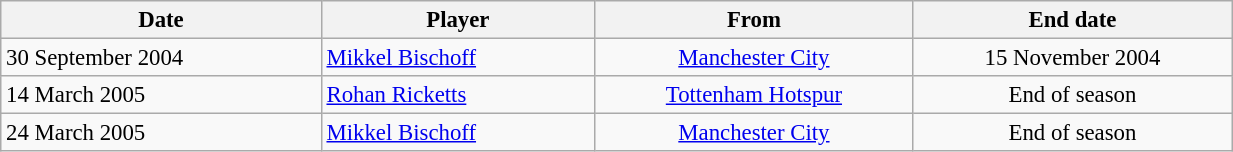<table class="wikitable" style="text-align:center; font-size:95%;width:65%; text-align:left">
<tr>
<th><strong>Date</strong></th>
<th><strong>Player</strong></th>
<th><strong>From</strong></th>
<th><strong>End date</strong></th>
</tr>
<tr --->
<td>30 September 2004</td>
<td> <a href='#'>Mikkel Bischoff</a></td>
<td align="center"><a href='#'>Manchester City</a></td>
<td align="center">15 November 2004</td>
</tr>
<tr --->
<td>14 March 2005</td>
<td> <a href='#'>Rohan Ricketts</a></td>
<td align="center"><a href='#'>Tottenham Hotspur</a></td>
<td align="center">End of season</td>
</tr>
<tr --->
<td>24 March 2005</td>
<td> <a href='#'>Mikkel Bischoff</a></td>
<td align="center"><a href='#'>Manchester City</a></td>
<td align="center">End of season</td>
</tr>
</table>
